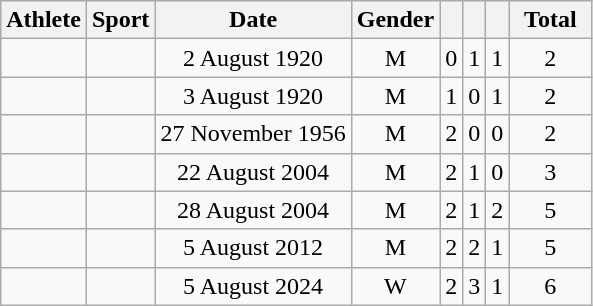<table class="wikitable" style="text-align:center; font-size:100%">
<tr>
<th>Athlete</th>
<th>Sport</th>
<th>Date</th>
<th>Gender</th>
<th></th>
<th></th>
<th></th>
<th style="width:3.0em;">Total</th>
</tr>
<tr>
<td></td>
<td></td>
<td>2 August 1920</td>
<td>M</td>
<td>0</td>
<td>1</td>
<td>1</td>
<td>2</td>
</tr>
<tr>
<td></td>
<td></td>
<td>3 August 1920</td>
<td>M</td>
<td>1</td>
<td>0</td>
<td>1</td>
<td>2</td>
</tr>
<tr>
<td></td>
<td></td>
<td>27 November 1956</td>
<td>M</td>
<td>2</td>
<td>0</td>
<td>0</td>
<td>2</td>
</tr>
<tr>
<td></td>
<td></td>
<td>22 August 2004</td>
<td>M</td>
<td>2</td>
<td>1</td>
<td>0</td>
<td>3</td>
</tr>
<tr>
<td></td>
<td></td>
<td>28 August 2004</td>
<td>M</td>
<td>2</td>
<td>1</td>
<td>2</td>
<td>5</td>
</tr>
<tr>
<td></td>
<td></td>
<td>5 August 2012</td>
<td>M</td>
<td>2</td>
<td>2</td>
<td>1</td>
<td>5</td>
</tr>
<tr>
<td></td>
<td></td>
<td>5 August 2024</td>
<td>W</td>
<td>2</td>
<td>3</td>
<td>1</td>
<td>6</td>
</tr>
</table>
